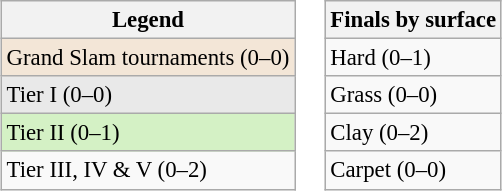<table>
<tr valign=top>
<td><br><table class="wikitable" style="font-size:95%">
<tr>
<th>Legend</th>
</tr>
<tr>
<td style="background:#f3e6d7;">Grand Slam tournaments (0–0)</td>
</tr>
<tr>
<td style="background:#e9e9e9;">Tier I (0–0)</td>
</tr>
<tr>
<td style="background:#d4f1c5;">Tier II (0–1)</td>
</tr>
<tr>
<td>Tier III, IV & V (0–2)</td>
</tr>
</table>
</td>
<td><br><table class="wikitable" style="font-size:95%">
<tr>
<th>Finals by surface</th>
</tr>
<tr>
<td>Hard (0–1)</td>
</tr>
<tr>
<td>Grass (0–0)</td>
</tr>
<tr>
<td>Clay (0–2)</td>
</tr>
<tr>
<td>Carpet (0–0)</td>
</tr>
</table>
</td>
</tr>
</table>
